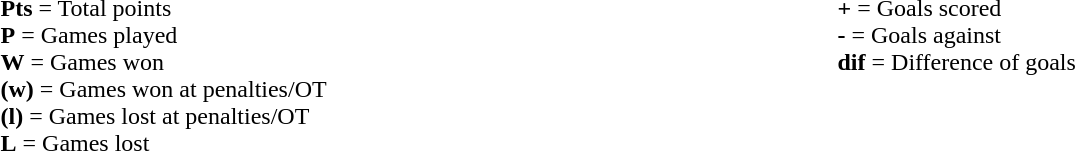<table>
<tr>
<td width="500" style="margin: 0 0 0 0" valig=top><br><strong>Pts</strong> = Total points<br>
<strong>P</strong> = Games played<br>
<strong>W</strong> = Games won<br>
<strong>(w)</strong> = Games won at penalties/OT<br>
<strong>(l)</strong> = Games lost at penalties/OT<br>
<strong>L</strong> = Games lost</td>
<td width="50"> </td>
<td valign="top"><br><strong>+</strong> = Goals scored<br>
<strong>-</strong> = Goals against<br>
<strong>dif</strong> = Difference of goals<br></td>
</tr>
</table>
